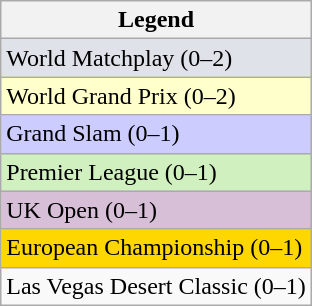<table class="wikitable">
<tr>
<th>Legend</th>
</tr>
<tr style="background:#dfe2e9;">
<td>World Matchplay (0–2)</td>
</tr>
<tr style="background:#ffc;">
<td>World Grand Prix (0–2)</td>
</tr>
<tr style="background:#ccf;">
<td>Grand Slam (0–1)</td>
</tr>
<tr style="background:#d0f0c0;">
<td>Premier League (0–1)</td>
</tr>
<tr style="background:thistle">
<td>UK Open (0–1)</td>
</tr>
<tr style="background:gold;">
<td>European Championship (0–1)</td>
</tr>
<tr>
<td>Las Vegas Desert Classic (0–1)</td>
</tr>
</table>
